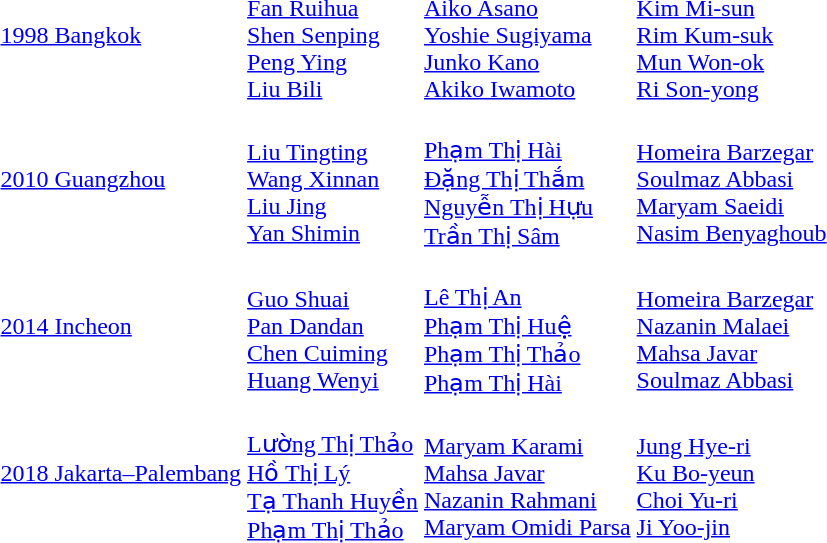<table>
<tr>
<td><a href='#'>1998 Bangkok</a></td>
<td><br><a href='#'>Fan Ruihua</a><br><a href='#'>Shen Senping</a><br><a href='#'>Peng Ying</a><br><a href='#'>Liu Bili</a></td>
<td><br><a href='#'>Aiko Asano</a><br><a href='#'>Yoshie Sugiyama</a><br><a href='#'>Junko Kano</a><br><a href='#'>Akiko Iwamoto</a></td>
<td><br><a href='#'>Kim Mi-sun</a><br><a href='#'>Rim Kum-suk</a><br><a href='#'>Mun Won-ok</a><br><a href='#'>Ri Son-yong</a></td>
</tr>
<tr>
<td><a href='#'>2010 Guangzhou</a></td>
<td><br><a href='#'>Liu Tingting</a><br><a href='#'>Wang Xinnan</a><br><a href='#'>Liu Jing</a><br><a href='#'>Yan Shimin</a></td>
<td><br><a href='#'>Phạm Thị Hài</a><br><a href='#'>Đặng Thị Thắm</a><br><a href='#'>Nguyễn Thị Hựu</a><br><a href='#'>Trần Thị Sâm</a></td>
<td><br><a href='#'>Homeira Barzegar</a><br><a href='#'>Soulmaz Abbasi</a><br><a href='#'>Maryam Saeidi</a><br><a href='#'>Nasim Benyaghoub</a></td>
</tr>
<tr>
<td><a href='#'>2014 Incheon</a></td>
<td><br><a href='#'>Guo Shuai</a><br><a href='#'>Pan Dandan</a><br><a href='#'>Chen Cuiming</a><br><a href='#'>Huang Wenyi</a></td>
<td><br><a href='#'>Lê Thị An</a><br><a href='#'>Phạm Thị Huệ</a><br><a href='#'>Phạm Thị Thảo</a><br><a href='#'>Phạm Thị Hài</a></td>
<td><br><a href='#'>Homeira Barzegar</a><br><a href='#'>Nazanin Malaei</a><br><a href='#'>Mahsa Javar</a><br><a href='#'>Soulmaz Abbasi</a></td>
</tr>
<tr>
<td><a href='#'>2018 Jakarta–Palembang</a></td>
<td><br><a href='#'>Lường Thị Thảo</a><br><a href='#'>Hồ Thị Lý</a><br><a href='#'>Tạ Thanh Huyền</a><br><a href='#'>Phạm Thị Thảo</a></td>
<td><br><a href='#'>Maryam Karami</a><br><a href='#'>Mahsa Javar</a><br><a href='#'>Nazanin Rahmani</a><br><a href='#'>Maryam Omidi Parsa</a></td>
<td><br><a href='#'>Jung Hye-ri</a><br><a href='#'>Ku Bo-yeun</a><br><a href='#'>Choi Yu-ri</a><br><a href='#'>Ji Yoo-jin</a></td>
</tr>
</table>
